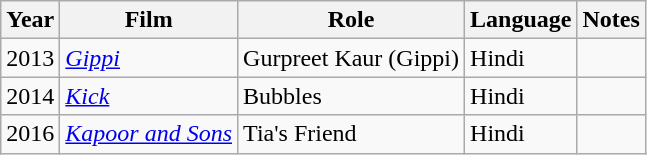<table class="wikitable sortable">
<tr>
<th>Year</th>
<th>Film</th>
<th>Role</th>
<th>Language</th>
<th>Notes</th>
</tr>
<tr>
<td>2013</td>
<td><em><a href='#'>Gippi</a></em></td>
<td>Gurpreet Kaur (Gippi)</td>
<td>Hindi</td>
<td></td>
</tr>
<tr>
<td>2014</td>
<td><em><a href='#'>Kick</a></em></td>
<td>Bubbles</td>
<td>Hindi</td>
<td></td>
</tr>
<tr>
<td>2016</td>
<td><em><a href='#'>Kapoor and Sons</a></em></td>
<td>Tia's Friend</td>
<td>Hindi</td>
<td></td>
</tr>
</table>
